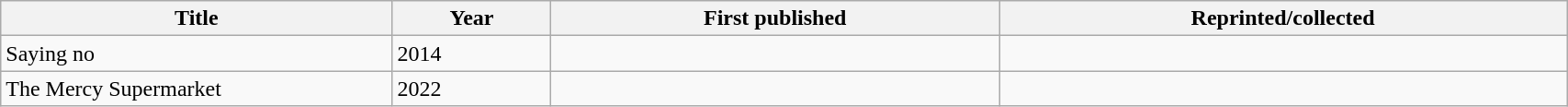<table class='wikitable sortable' width='90%'>
<tr>
<th width=25%>Title</th>
<th>Year</th>
<th>First published</th>
<th>Reprinted/collected</th>
</tr>
<tr>
<td>Saying no</td>
<td>2014</td>
<td></td>
<td></td>
</tr>
<tr>
<td>The Mercy Supermarket</td>
<td>2022</td>
<td></td>
<td></td>
</tr>
</table>
